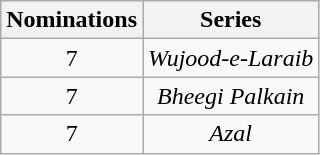<table class="wikitable sortable" style="text-align:center;">
<tr>
<th scope="col" style="width:55px;">Nominations</th>
<th scope="col">Series</th>
</tr>
<tr>
<td>7</td>
<td><em>Wujood-e-Laraib</em></td>
</tr>
<tr>
<td>7</td>
<td><em>Bheegi Palkain</em></td>
</tr>
<tr>
<td>7</td>
<td><em>Azal</em></td>
</tr>
</table>
